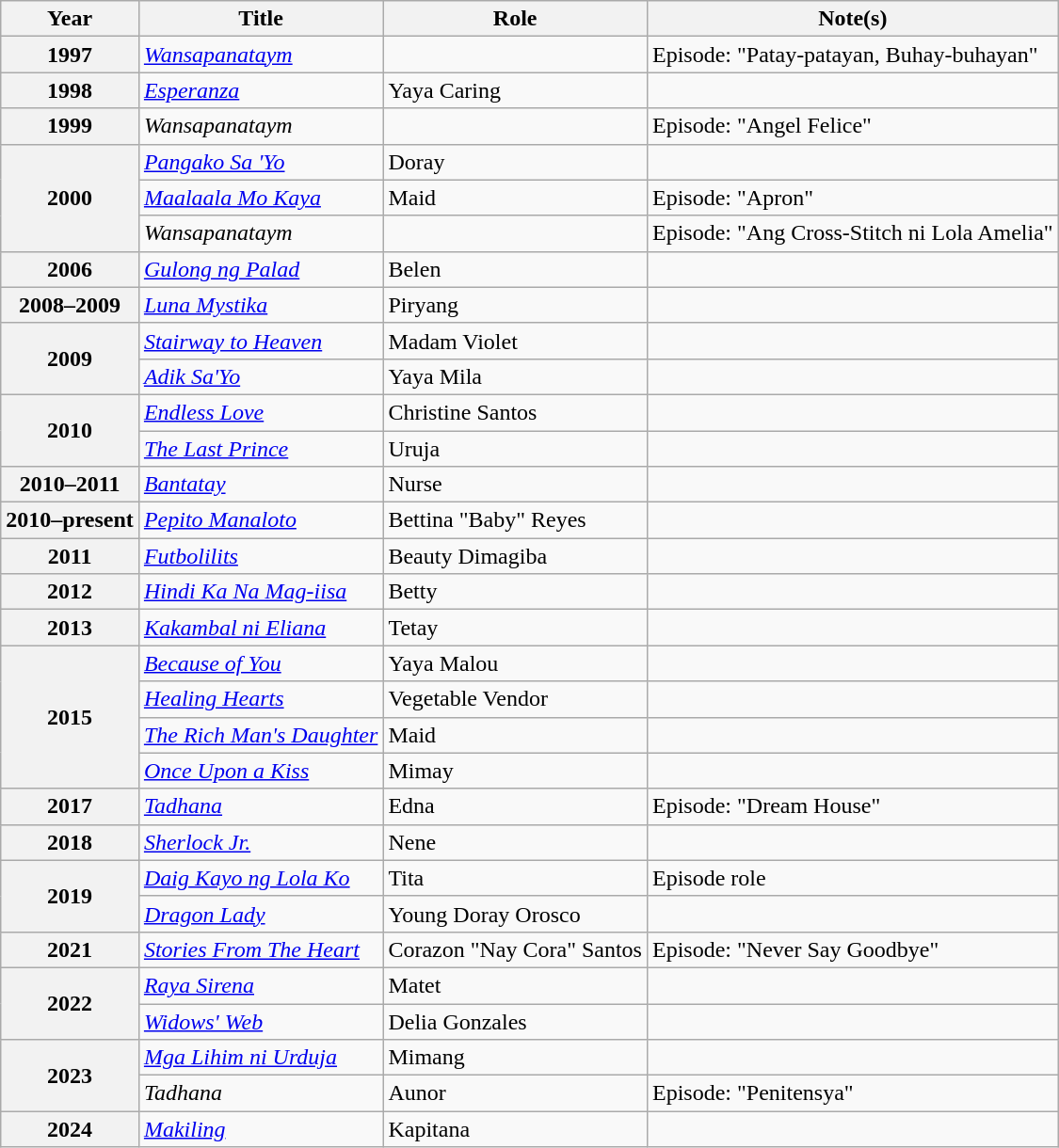<table class="wikitable sortable plainrowheaders">
<tr>
<th scope="col">Year</th>
<th scope="col">Title</th>
<th scope="col">Role</th>
<th scope="col" class="unsortable">Note(s)</th>
</tr>
<tr>
<th scope="row">1997</th>
<td><em><a href='#'>Wansapanataym</a></em></td>
<td></td>
<td>Episode: "Patay-patayan, Buhay-buhayan"</td>
</tr>
<tr>
<th scope="row">1998</th>
<td><em><a href='#'>Esperanza</a></em></td>
<td>Yaya Caring</td>
<td></td>
</tr>
<tr>
<th scope="row">1999</th>
<td><em>Wansapanataym</em></td>
<td></td>
<td>Episode: "Angel Felice"</td>
</tr>
<tr>
<th rowspan="3" scope="row">2000</th>
<td><em><a href='#'>Pangako Sa 'Yo</a></em></td>
<td>Doray</td>
<td></td>
</tr>
<tr>
<td><em><a href='#'>Maalaala Mo Kaya</a></em></td>
<td>Maid</td>
<td>Episode: "Apron"</td>
</tr>
<tr>
<td><em>Wansapanataym</em></td>
<td></td>
<td>Episode: "Ang Cross-Stitch ni Lola Amelia"</td>
</tr>
<tr>
<th scope="row">2006</th>
<td><em><a href='#'>Gulong ng Palad</a></em></td>
<td>Belen</td>
<td></td>
</tr>
<tr>
<th scope="row">2008–2009</th>
<td><em><a href='#'>Luna Mystika</a></em></td>
<td>Piryang</td>
<td></td>
</tr>
<tr>
<th rowspan="2" scope="row">2009</th>
<td><em><a href='#'>Stairway to Heaven</a></em></td>
<td>Madam Violet</td>
<td></td>
</tr>
<tr>
<td><em><a href='#'>Adik Sa'Yo</a></em></td>
<td>Yaya Mila</td>
<td></td>
</tr>
<tr>
<th rowspan="2" scope="row">2010</th>
<td><em><a href='#'>Endless Love</a></em></td>
<td>Christine Santos</td>
<td></td>
</tr>
<tr>
<td><em><a href='#'>The Last Prince</a></em></td>
<td>Uruja</td>
<td></td>
</tr>
<tr>
<th scope="row">2010–2011</th>
<td><em><a href='#'>Bantatay</a></em></td>
<td>Nurse</td>
<td></td>
</tr>
<tr>
<th scope="row">2010–present</th>
<td><em><a href='#'>Pepito Manaloto</a></em></td>
<td>Bettina "Baby" Reyes</td>
<td></td>
</tr>
<tr>
<th scope="row">2011</th>
<td><em><a href='#'>Futbolilits</a></em></td>
<td>Beauty Dimagiba</td>
<td></td>
</tr>
<tr>
<th scope="row">2012</th>
<td><em><a href='#'>Hindi Ka Na Mag-iisa</a></em></td>
<td>Betty</td>
<td></td>
</tr>
<tr>
<th scope="row">2013</th>
<td><em><a href='#'>Kakambal ni Eliana</a></em></td>
<td>Tetay</td>
<td></td>
</tr>
<tr>
<th rowspan="4" scope="row">2015</th>
<td><em><a href='#'>Because of You</a></em></td>
<td>Yaya Malou</td>
<td></td>
</tr>
<tr>
<td><em><a href='#'>Healing Hearts</a></em></td>
<td>Vegetable Vendor</td>
<td></td>
</tr>
<tr>
<td><em><a href='#'>The Rich Man's Daughter</a></em></td>
<td>Maid</td>
<td></td>
</tr>
<tr>
<td><em><a href='#'>Once Upon a Kiss</a></em></td>
<td>Mimay</td>
<td></td>
</tr>
<tr>
<th scope="row">2017</th>
<td><em><a href='#'>Tadhana</a></em></td>
<td>Edna</td>
<td>Episode: "Dream House"</td>
</tr>
<tr>
<th scope="row">2018</th>
<td><em><a href='#'>Sherlock Jr.</a></em></td>
<td>Nene</td>
<td></td>
</tr>
<tr>
<th rowspan="2" scope="row">2019</th>
<td><em><a href='#'>Daig Kayo ng Lola Ko</a></em></td>
<td>Tita</td>
<td>Episode role</td>
</tr>
<tr>
<td><em><a href='#'>Dragon Lady</a></em></td>
<td>Young Doray Orosco</td>
<td></td>
</tr>
<tr>
<th scope="row">2021</th>
<td><em><a href='#'>Stories From The Heart</a></em></td>
<td>Corazon "Nay Cora" Santos</td>
<td>Episode: "Never Say Goodbye"</td>
</tr>
<tr>
<th rowspan="2" scope="row">2022</th>
<td><em><a href='#'>Raya Sirena</a></em></td>
<td>Matet</td>
<td></td>
</tr>
<tr>
<td><em><a href='#'>Widows' Web</a></em></td>
<td>Delia Gonzales</td>
<td></td>
</tr>
<tr>
<th rowspan="2" scope="row">2023</th>
<td><em><a href='#'>Mga Lihim ni Urduja</a></em></td>
<td>Mimang</td>
<td></td>
</tr>
<tr>
<td><em>Tadhana</em></td>
<td>Aunor</td>
<td>Episode: "Penitensya"</td>
</tr>
<tr>
<th scope="row">2024</th>
<td><em><a href='#'>Makiling</a></em></td>
<td>Kapitana</td>
<td></td>
</tr>
</table>
